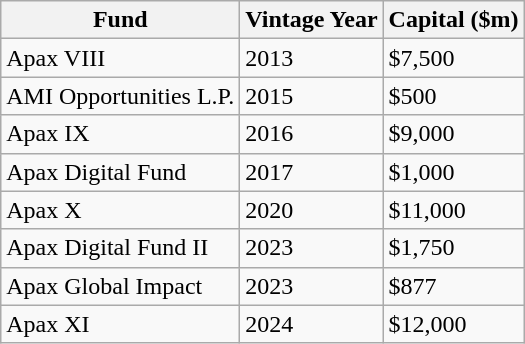<table class="wikitable">
<tr>
<th>Fund</th>
<th>Vintage Year</th>
<th>Capital ($m)</th>
</tr>
<tr>
<td>Apax VIII</td>
<td>2013</td>
<td>$7,500</td>
</tr>
<tr>
<td>AMI Opportunities L.P.</td>
<td>2015</td>
<td>$500</td>
</tr>
<tr>
<td>Apax IX</td>
<td>2016</td>
<td>$9,000</td>
</tr>
<tr>
<td>Apax Digital Fund</td>
<td>2017</td>
<td>$1,000</td>
</tr>
<tr>
<td>Apax X</td>
<td>2020</td>
<td>$11,000</td>
</tr>
<tr>
<td>Apax Digital Fund II</td>
<td>2023</td>
<td>$1,750</td>
</tr>
<tr>
<td>Apax Global Impact</td>
<td>2023</td>
<td>$877</td>
</tr>
<tr>
<td>Apax XI</td>
<td>2024</td>
<td>$12,000</td>
</tr>
</table>
